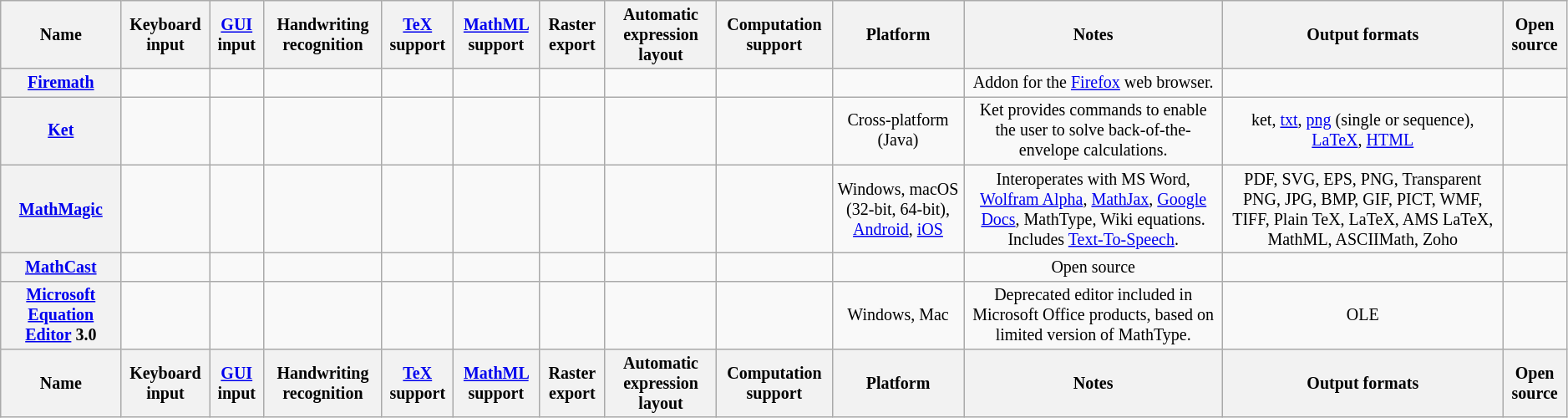<table class="wikitable sortable" style="font-size: smaller; text-align: center; width: auto;">
<tr>
<th>Name</th>
<th>Keyboard input</th>
<th><a href='#'>GUI</a> input</th>
<th>Handwriting recognition</th>
<th><a href='#'>TeX</a> support</th>
<th><a href='#'>MathML</a> support</th>
<th>Raster export</th>
<th>Automatic expression layout</th>
<th>Computation support</th>
<th>Platform</th>
<th class="unsortable">Notes</th>
<th>Output formats</th>
<th>Open source</th>
</tr>
<tr>
<th><a href='#'>Firemath</a></th>
<td></td>
<td></td>
<td></td>
<td></td>
<td></td>
<td></td>
<td></td>
<td></td>
<td></td>
<td>Addon for the <a href='#'>Firefox</a> web browser.</td>
<td></td>
<td></td>
</tr>
<tr>
<th><a href='#'>Ket</a></th>
<td></td>
<td></td>
<td></td>
<td></td>
<td></td>
<td></td>
<td></td>
<td></td>
<td>Cross-platform (Java)</td>
<td>Ket provides commands to enable the user to solve back-of-the-envelope calculations.</td>
<td>ket, <a href='#'>txt</a>, <a href='#'>png</a> (single or sequence), <a href='#'>LaTeX</a>, <a href='#'>HTML</a></td>
<td></td>
</tr>
<tr>
<th><a href='#'>MathMagic</a></th>
<td></td>
<td></td>
<td></td>
<td></td>
<td></td>
<td></td>
<td></td>
<td></td>
<td>Windows, macOS (32-bit, 64-bit), <a href='#'>Android</a>, <a href='#'>iOS</a></td>
<td>Interoperates with MS Word, <a href='#'>Wolfram Alpha</a>, <a href='#'>MathJax</a>, <a href='#'>Google Docs</a>, MathType, Wiki equations. Includes <a href='#'>Text-To-Speech</a>.</td>
<td>PDF, SVG, EPS, PNG, Transparent PNG, JPG, BMP, GIF, PICT, WMF, TIFF, Plain TeX, LaTeX, AMS LaTeX, MathML, ASCIIMath, Zoho</td>
<td></td>
</tr>
<tr>
<th><a href='#'>MathCast</a></th>
<td></td>
<td></td>
<td></td>
<td></td>
<td></td>
<td></td>
<td></td>
<td></td>
<td></td>
<td>Open source</td>
<td></td>
<td></td>
</tr>
<tr>
<th><a href='#'>Microsoft Equation Editor</a> 3.0</th>
<td></td>
<td></td>
<td></td>
<td></td>
<td></td>
<td></td>
<td></td>
<td></td>
<td>Windows, Mac</td>
<td>Deprecated editor included in Microsoft Office products, based on limited version of MathType.</td>
<td>OLE</td>
<td></td>
</tr>
<tr>
<th>Name</th>
<th>Keyboard input</th>
<th><a href='#'>GUI</a> input</th>
<th>Handwriting recognition</th>
<th><a href='#'>TeX</a> support</th>
<th><a href='#'>MathML</a> support</th>
<th>Raster export</th>
<th>Automatic expression layout</th>
<th>Computation support</th>
<th>Platform</th>
<th>Notes</th>
<th>Output formats</th>
<th>Open source</th>
</tr>
</table>
